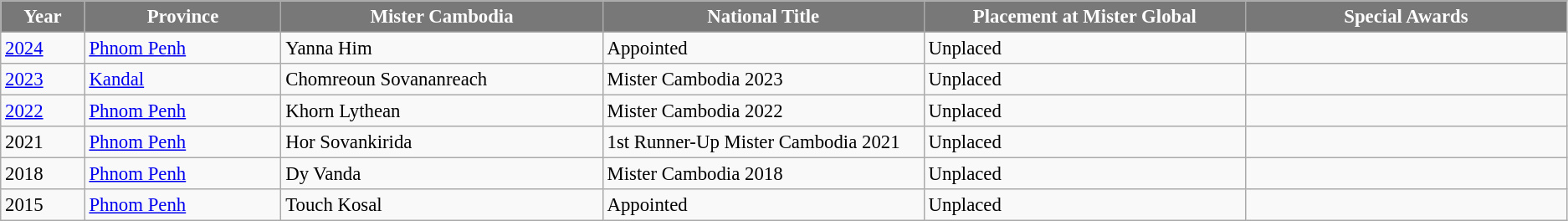<table class="wikitable " style="font-size: 95%;">
<tr>
<th width="60" style="background-color:#787878;color:#FFFFFF;">Year</th>
<th width="150" style="background-color:#787878;color:#FFFFFF;">Province</th>
<th width="250" style="background-color:#787878;color:#FFFFFF;">Mister Cambodia</th>
<th width="250" style="background-color:#787878;color:#FFFFFF;">National Title</th>
<th width="250" style="background-color:#787878;color:#FFFFFF;">Placement at Mister Global</th>
<th width="250" style="background-color:#787878;color:#FFFFFF;">Special Awards</th>
</tr>
<tr>
<td><a href='#'>2024</a></td>
<td><a href='#'>Phnom Penh</a></td>
<td>Yanna Him</td>
<td>Appointed</td>
<td>Unplaced</td>
<td></td>
</tr>
<tr>
<td><a href='#'>2023</a></td>
<td><a href='#'>Kandal</a></td>
<td>Chomreoun Sovananreach</td>
<td>Mister Cambodia 2023</td>
<td>Unplaced</td>
<td></td>
</tr>
<tr>
<td><a href='#'>2022</a></td>
<td><a href='#'>Phnom Penh</a></td>
<td>Khorn Lythean</td>
<td>Mister Cambodia 2022</td>
<td>Unplaced</td>
<td></td>
</tr>
<tr>
<td>2021</td>
<td><a href='#'>Phnom Penh</a></td>
<td>Hor Sovankirida</td>
<td>1st Runner-Up Mister Cambodia 2021</td>
<td>Unplaced</td>
<td></td>
</tr>
<tr>
<td>2018</td>
<td><a href='#'>Phnom Penh</a></td>
<td>Dy Vanda</td>
<td>Mister Cambodia 2018</td>
<td>Unplaced</td>
<td></td>
</tr>
<tr>
<td>2015</td>
<td><a href='#'>Phnom Penh</a></td>
<td>Touch Kosal</td>
<td>Appointed</td>
<td>Unplaced</td>
<td></td>
</tr>
</table>
